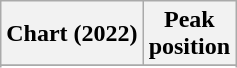<table class="wikitable sortable plainrowheaders">
<tr>
<th scope="col">Chart (2022)</th>
<th scope="col">Peak<br>position</th>
</tr>
<tr>
</tr>
<tr>
</tr>
</table>
